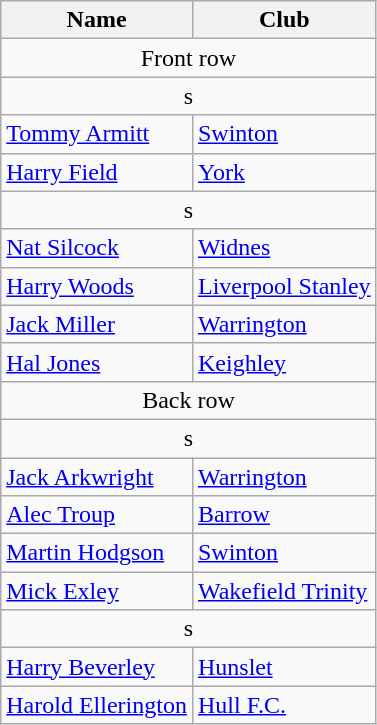<table class="wikitable">
<tr>
<th>Name</th>
<th>Club</th>
</tr>
<tr>
<td colspan="3" style="text-align: center;">Front row</td>
</tr>
<tr>
<td colspan="3" style="text-align: center;">s</td>
</tr>
<tr>
<td><a href='#'>Tommy Armitt</a></td>
<td><a href='#'>Swinton</a></td>
</tr>
<tr>
<td><a href='#'>Harry Field</a></td>
<td><a href='#'>York</a></td>
</tr>
<tr>
<td colspan="3" style="text-align: center;">s</td>
</tr>
<tr>
<td><a href='#'>Nat Silcock</a></td>
<td><a href='#'>Widnes</a></td>
</tr>
<tr>
<td><a href='#'>Harry Woods</a></td>
<td><a href='#'>Liverpool Stanley</a></td>
</tr>
<tr>
<td><a href='#'>Jack Miller</a></td>
<td><a href='#'>Warrington</a></td>
</tr>
<tr>
<td><a href='#'>Hal Jones</a></td>
<td><a href='#'>Keighley</a></td>
</tr>
<tr>
<td colspan="3" style="text-align: center;">Back row</td>
</tr>
<tr>
<td colspan="3" style="text-align: center;">s</td>
</tr>
<tr>
<td><a href='#'>Jack Arkwright</a></td>
<td><a href='#'>Warrington</a></td>
</tr>
<tr>
<td><a href='#'>Alec Troup</a></td>
<td><a href='#'>Barrow</a></td>
</tr>
<tr>
<td><a href='#'>Martin Hodgson</a></td>
<td><a href='#'>Swinton</a></td>
</tr>
<tr>
<td><a href='#'>Mick Exley</a></td>
<td><a href='#'>Wakefield Trinity</a></td>
</tr>
<tr>
<td colspan="3" style="text-align: center;">s</td>
</tr>
<tr>
<td><a href='#'>Harry Beverley</a></td>
<td><a href='#'>Hunslet</a></td>
</tr>
<tr>
<td><a href='#'>Harold Ellerington</a></td>
<td><a href='#'>Hull F.C.</a></td>
</tr>
</table>
